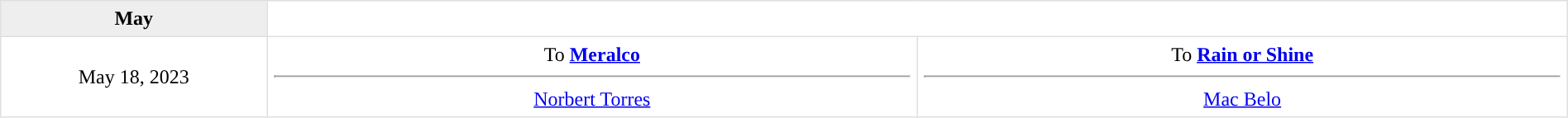<table border=1 style="border-collapse:collapse; text-align: center; width: 100%" bordercolor="#DFDFDF"  cellpadding="5">
<tr bgcolor="eeeeee">
<th>May</th>
</tr>
<tr>
<td style="width:12%">May 18, 2023</td>
<td style="width:29.3%" valign="top">To <strong><a href='#'>Meralco</a></strong><hr><a href='#'>Norbert Torres</a></td>
<td style="width:29.3%" valign="top">To <strong><a href='#'>Rain or Shine</a></strong><hr><a href='#'>Mac Belo</a></td>
</tr>
</table>
